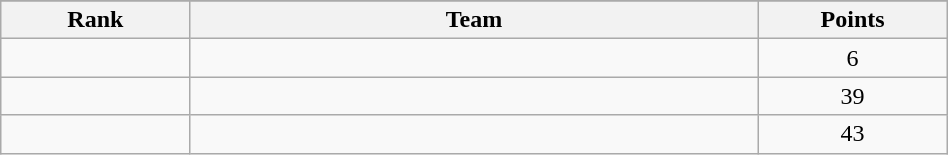<table class="wikitable" width=50%>
<tr>
</tr>
<tr>
<th width=10%>Rank</th>
<th width=30%>Team</th>
<th width=10%>Points</th>
</tr>
<tr align="center">
<td></td>
<td align="left"></td>
<td>6</td>
</tr>
<tr align="center">
<td></td>
<td align="left"></td>
<td>39</td>
</tr>
<tr align="center">
<td></td>
<td align="left"></td>
<td>43</td>
</tr>
</table>
